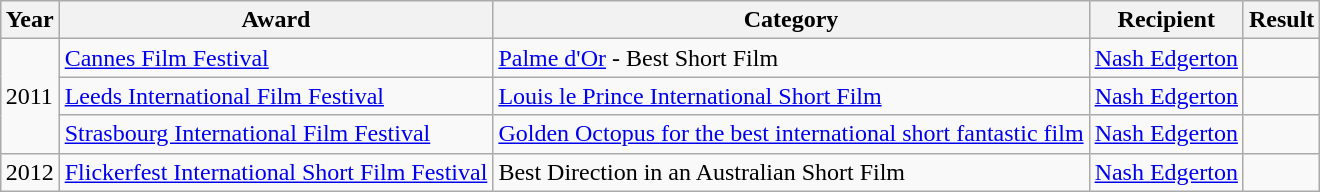<table class="wikitable sortable" style="margin:1em auto;">
<tr>
<th>Year</th>
<th>Award</th>
<th>Category</th>
<th>Recipient</th>
<th>Result</th>
</tr>
<tr>
<td rowspan="3">2011</td>
<td><a href='#'>Cannes Film Festival</a></td>
<td><a href='#'>Palme d'Or</a> - Best Short Film</td>
<td><a href='#'>Nash Edgerton</a></td>
<td></td>
</tr>
<tr>
<td><a href='#'>Leeds International Film Festival</a></td>
<td><a href='#'>Louis le Prince International Short Film</a></td>
<td><a href='#'>Nash Edgerton</a></td>
<td></td>
</tr>
<tr>
<td><a href='#'>Strasbourg International Film Festival</a></td>
<td><a href='#'>Golden Octopus for the best international short fantastic film</a></td>
<td><a href='#'>Nash Edgerton</a></td>
<td></td>
</tr>
<tr>
<td>2012</td>
<td><a href='#'>Flickerfest International Short Film Festival</a></td>
<td>Best Direction in an Australian Short Film</td>
<td><a href='#'>Nash Edgerton</a></td>
<td></td>
</tr>
</table>
